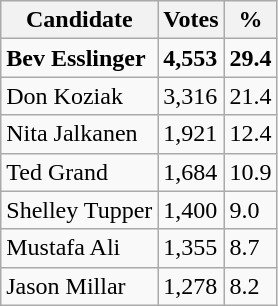<table class="wikitable" align="left">
<tr>
<th>Candidate</th>
<th>Votes</th>
<th>%</th>
</tr>
<tr>
<td><strong>Bev Esslinger</strong></td>
<td><strong>4,553</strong></td>
<td><strong>29.4</strong></td>
</tr>
<tr>
<td>Don Koziak</td>
<td>3,316</td>
<td>21.4</td>
</tr>
<tr>
<td>Nita Jalkanen</td>
<td>1,921</td>
<td>12.4</td>
</tr>
<tr>
<td>Ted Grand</td>
<td>1,684</td>
<td>10.9</td>
</tr>
<tr>
<td>Shelley Tupper</td>
<td>1,400</td>
<td>9.0</td>
</tr>
<tr>
<td>Mustafa Ali</td>
<td>1,355</td>
<td>8.7</td>
</tr>
<tr>
<td>Jason Millar</td>
<td>1,278</td>
<td>8.2</td>
</tr>
</table>
